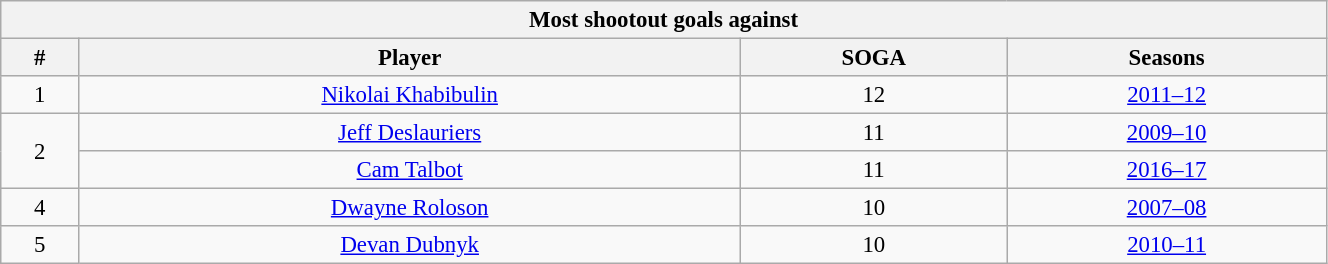<table class="wikitable" style="text-align: center; font-size: 95%" width="70%">
<tr>
<th colspan="4">Most shootout goals against</th>
</tr>
<tr>
<th>#</th>
<th>Player</th>
<th>SOGA</th>
<th>Seasons</th>
</tr>
<tr>
<td>1</td>
<td><a href='#'>Nikolai Khabibulin</a></td>
<td>12</td>
<td><a href='#'>2011–12</a></td>
</tr>
<tr>
<td rowspan="2">2</td>
<td><a href='#'>Jeff Deslauriers</a></td>
<td>11</td>
<td><a href='#'>2009–10</a></td>
</tr>
<tr>
<td><a href='#'>Cam Talbot</a></td>
<td>11</td>
<td><a href='#'>2016–17</a></td>
</tr>
<tr>
<td>4</td>
<td><a href='#'>Dwayne Roloson</a></td>
<td>10</td>
<td><a href='#'>2007–08</a></td>
</tr>
<tr>
<td>5</td>
<td><a href='#'>Devan Dubnyk</a></td>
<td>10</td>
<td><a href='#'>2010–11</a></td>
</tr>
</table>
